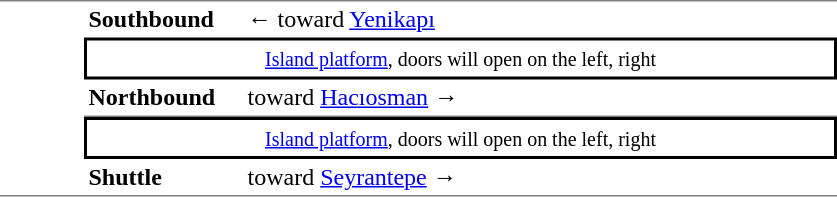<table cellspacing="0" cellpadding="3">
<tr>
<td style="border-bottom:solid 1px gray;border-top:solid 1px gray;vertical-align:top;" width=50 rowspan=5></td>
<td style="border-top:solid 1px gray;" width=100><strong>Southbound</strong></td>
<td style="border-top:solid 1px gray;" width=390>←  toward <a href='#'>Yenikapı</a></td>
</tr>
<tr>
<td style="border-top:solid 2px black;border-right:solid 2px black;border-left:solid 2px black;border-bottom:solid 2px black;text-align:center;" colspan=2><small><a href='#'>Island platform</a>, doors will open on the left, right </small></td>
</tr>
<tr>
<td style="border-bottom:solid 1px gray;"><strong>Northbound</strong></td>
<td style="border-bottom:solid 1px gray;"> toward <a href='#'>Hacıosman</a> →</td>
</tr>
<tr>
<td style="border-top:solid 2px black;border-right:solid 2px black;border-left:solid 2px black;border-bottom:solid 2px black;text-align:center;" colspan=2><small><a href='#'>Island platform</a>, doors will open on the left, right </small></td>
</tr>
<tr>
<td style="border-bottom:solid 1px gray;"><strong>Shuttle</strong></td>
<td style="border-bottom:solid 1px gray;"> toward <a href='#'>Seyrantepe</a> →</td>
</tr>
</table>
